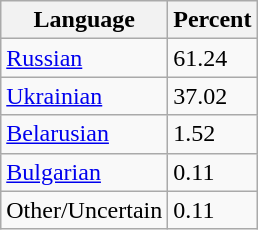<table class="wikitable">
<tr>
<th>Language</th>
<th>Percent</th>
</tr>
<tr>
<td><a href='#'>Russian</a></td>
<td>61.24</td>
</tr>
<tr>
<td><a href='#'>Ukrainian</a></td>
<td>37.02</td>
</tr>
<tr>
<td><a href='#'>Belarusian</a></td>
<td>1.52</td>
</tr>
<tr>
<td><a href='#'>Bulgarian</a></td>
<td>0.11</td>
</tr>
<tr>
<td>Other/Uncertain</td>
<td>0.11</td>
</tr>
</table>
